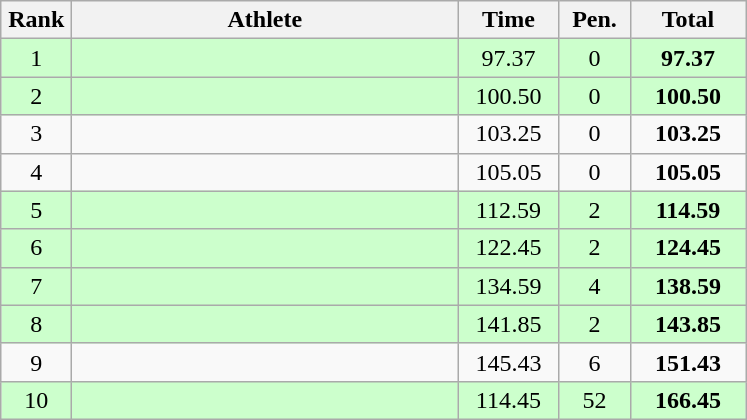<table class=wikitable style="text-align:center">
<tr>
<th width=40>Rank</th>
<th width=250>Athlete</th>
<th width=60>Time</th>
<th width=40>Pen.</th>
<th width=70>Total</th>
</tr>
<tr bgcolor="ccffcc">
<td>1</td>
<td align=left></td>
<td>97.37</td>
<td>0</td>
<td><strong>97.37</strong></td>
</tr>
<tr bgcolor="ccffcc">
<td>2</td>
<td align=left></td>
<td>100.50</td>
<td>0</td>
<td><strong>100.50</strong></td>
</tr>
<tr>
<td>3</td>
<td align=left></td>
<td>103.25</td>
<td>0</td>
<td><strong>103.25</strong></td>
</tr>
<tr>
<td>4</td>
<td align=left></td>
<td>105.05</td>
<td>0</td>
<td><strong>105.05</strong></td>
</tr>
<tr bgcolor="ccffcc">
<td>5</td>
<td align=left></td>
<td>112.59</td>
<td>2</td>
<td><strong>114.59</strong></td>
</tr>
<tr bgcolor="ccffcc">
<td>6</td>
<td align=left></td>
<td>122.45</td>
<td>2</td>
<td><strong>124.45</strong></td>
</tr>
<tr bgcolor="ccffcc">
<td>7</td>
<td align=left></td>
<td>134.59</td>
<td>4</td>
<td><strong>138.59</strong></td>
</tr>
<tr bgcolor="ccffcc">
<td>8</td>
<td align=left></td>
<td>141.85</td>
<td>2</td>
<td><strong>143.85</strong></td>
</tr>
<tr>
<td>9</td>
<td align=left></td>
<td>145.43</td>
<td>6</td>
<td><strong>151.43</strong></td>
</tr>
<tr bgcolor="ccffcc">
<td>10</td>
<td align=left></td>
<td>114.45</td>
<td>52</td>
<td><strong>166.45</strong></td>
</tr>
</table>
